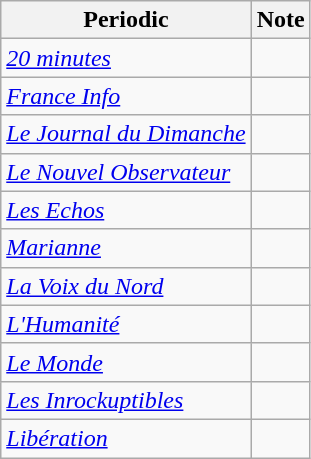<table class="wikitable floatright">
<tr>
<th>Periodic</th>
<th>Note</th>
</tr>
<tr>
<td><em><a href='#'>20 minutes</a></em></td>
<td></td>
</tr>
<tr>
<td><em><a href='#'>France Info</a></em></td>
<td></td>
</tr>
<tr>
<td><em><a href='#'>Le Journal du Dimanche</a></em></td>
<td></td>
</tr>
<tr>
<td><em><a href='#'>Le Nouvel Observateur</a></em></td>
<td></td>
</tr>
<tr>
<td><em><a href='#'>Les Echos</a></em></td>
<td></td>
</tr>
<tr>
<td><em><a href='#'>Marianne</a></em></td>
<td></td>
</tr>
<tr>
<td><em><a href='#'>La Voix du Nord</a></em></td>
<td></td>
</tr>
<tr>
<td><em><a href='#'>L'Humanité</a></em></td>
<td></td>
</tr>
<tr>
<td><em><a href='#'>Le Monde</a></em></td>
<td></td>
</tr>
<tr>
<td><em><a href='#'>Les Inrockuptibles</a></em></td>
<td></td>
</tr>
<tr>
<td><em><a href='#'>Libération</a></em></td>
<td></td>
</tr>
</table>
